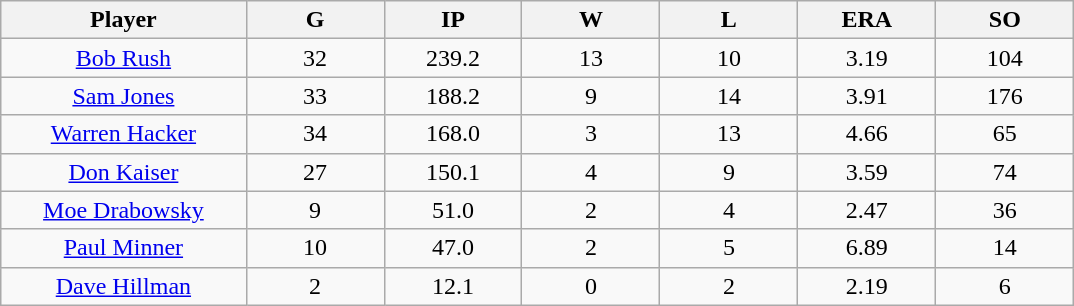<table class="wikitable sortable">
<tr>
<th bgcolor="#DDDDFF" width="16%">Player</th>
<th bgcolor="#DDDDFF" width="9%">G</th>
<th bgcolor="#DDDDFF" width="9%">IP</th>
<th bgcolor="#DDDDFF" width="9%">W</th>
<th bgcolor="#DDDDFF" width="9%">L</th>
<th bgcolor="#DDDDFF" width="9%">ERA</th>
<th bgcolor="#DDDDFF" width="9%">SO</th>
</tr>
<tr align="center">
<td><a href='#'>Bob Rush</a></td>
<td>32</td>
<td>239.2</td>
<td>13</td>
<td>10</td>
<td>3.19</td>
<td>104</td>
</tr>
<tr align="center">
<td><a href='#'>Sam Jones</a></td>
<td>33</td>
<td>188.2</td>
<td>9</td>
<td>14</td>
<td>3.91</td>
<td>176</td>
</tr>
<tr align="center">
<td><a href='#'>Warren Hacker</a></td>
<td>34</td>
<td>168.0</td>
<td>3</td>
<td>13</td>
<td>4.66</td>
<td>65</td>
</tr>
<tr align="center">
<td><a href='#'>Don Kaiser</a></td>
<td>27</td>
<td>150.1</td>
<td>4</td>
<td>9</td>
<td>3.59</td>
<td>74</td>
</tr>
<tr align="center">
<td><a href='#'>Moe Drabowsky</a></td>
<td>9</td>
<td>51.0</td>
<td>2</td>
<td>4</td>
<td>2.47</td>
<td>36</td>
</tr>
<tr align="center">
<td><a href='#'>Paul Minner</a></td>
<td>10</td>
<td>47.0</td>
<td>2</td>
<td>5</td>
<td>6.89</td>
<td>14</td>
</tr>
<tr align="center">
<td><a href='#'>Dave Hillman</a></td>
<td>2</td>
<td>12.1</td>
<td>0</td>
<td>2</td>
<td>2.19</td>
<td>6</td>
</tr>
</table>
